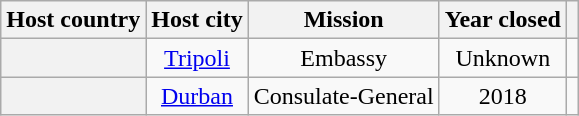<table class="wikitable plainrowheaders" style="text-align:center;">
<tr>
<th scope="col">Host country</th>
<th scope="col">Host city</th>
<th scope="col">Mission</th>
<th scope="col">Year closed</th>
<th scope="col"></th>
</tr>
<tr>
<th scope="row"></th>
<td><a href='#'>Tripoli</a></td>
<td>Embassy</td>
<td>Unknown</td>
<td></td>
</tr>
<tr>
<th scope="row"></th>
<td><a href='#'>Durban</a></td>
<td>Consulate-General</td>
<td>2018</td>
<td></td>
</tr>
</table>
